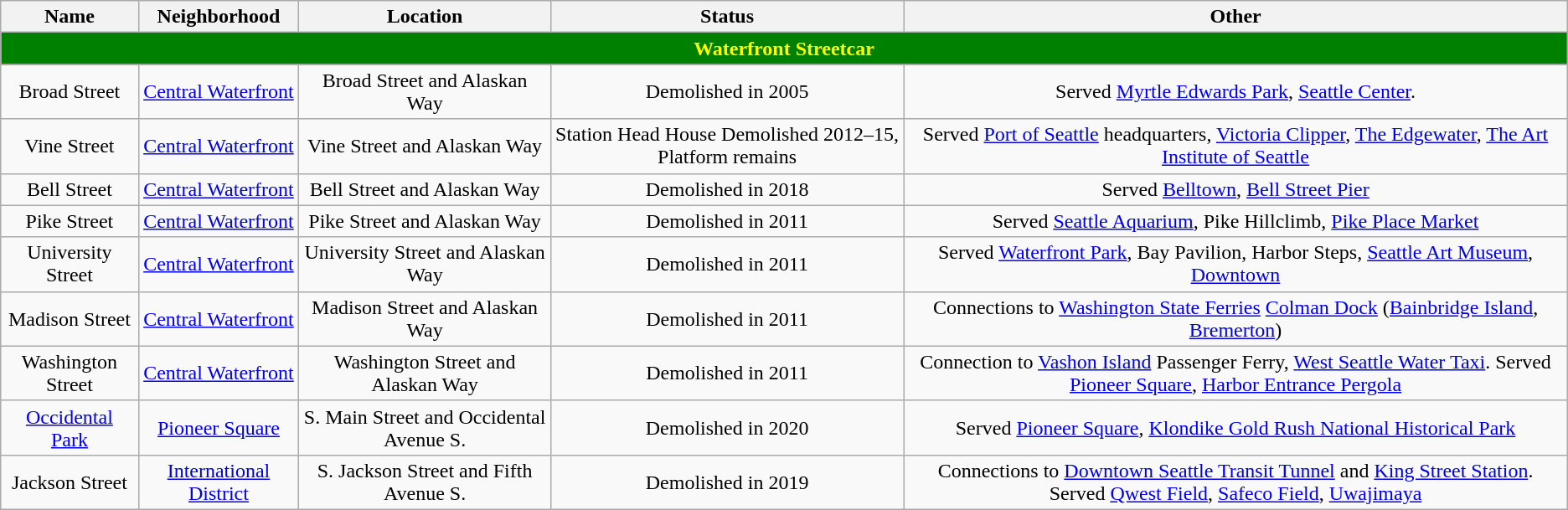<table class="wikitable" style="text-align:center">
<tr>
<th>Name</th>
<th>Neighborhood</th>
<th>Location</th>
<th>Status</th>
<th>Other</th>
</tr>
<tr>
<th colspan=6 style="background:green; color:yellow">Waterfront Streetcar</th>
</tr>
<tr>
<td>Broad Street</td>
<td><a href='#'>Central Waterfront</a></td>
<td>Broad Street and Alaskan Way</td>
<td>Demolished in 2005</td>
<td>Served <a href='#'>Myrtle Edwards Park</a>, <a href='#'>Seattle Center</a>.</td>
</tr>
<tr>
<td>Vine Street</td>
<td><a href='#'>Central Waterfront</a></td>
<td>Vine Street and Alaskan Way</td>
<td>Station Head House Demolished  2012–15, Platform remains</td>
<td>Served <a href='#'>Port of Seattle</a> headquarters, <a href='#'>Victoria Clipper</a>, <a href='#'>The Edgewater</a>, <a href='#'>The Art Institute of Seattle</a></td>
</tr>
<tr>
<td>Bell Street</td>
<td><a href='#'>Central Waterfront</a></td>
<td>Bell Street and Alaskan Way</td>
<td>Demolished in 2018</td>
<td>Served <a href='#'>Belltown</a>, <a href='#'>Bell Street Pier</a></td>
</tr>
<tr>
<td>Pike Street</td>
<td><a href='#'>Central Waterfront</a></td>
<td>Pike Street and Alaskan Way</td>
<td>Demolished in 2011</td>
<td>Served <a href='#'>Seattle Aquarium</a>, Pike Hillclimb, <a href='#'>Pike Place Market</a></td>
</tr>
<tr>
<td>University Street</td>
<td><a href='#'>Central Waterfront</a></td>
<td>University Street and Alaskan Way</td>
<td>Demolished in 2011</td>
<td>Served <a href='#'>Waterfront Park</a>, Bay Pavilion, Harbor Steps, <a href='#'>Seattle Art Museum</a>, <a href='#'>Downtown</a></td>
</tr>
<tr>
<td>Madison Street</td>
<td><a href='#'>Central Waterfront</a></td>
<td>Madison Street and Alaskan Way</td>
<td>Demolished in 2011</td>
<td>Connections to <a href='#'>Washington State Ferries</a> <a href='#'>Colman Dock</a> (<a href='#'>Bainbridge Island</a>, <a href='#'>Bremerton</a>)</td>
</tr>
<tr>
<td>Washington Street</td>
<td><a href='#'>Central Waterfront</a></td>
<td>Washington Street and Alaskan Way</td>
<td>Demolished in 2011</td>
<td>Connection to <a href='#'>Vashon Island</a> Passenger Ferry, <a href='#'>West Seattle Water Taxi</a>. Served <a href='#'>Pioneer Square</a>, <a href='#'>Harbor Entrance Pergola</a></td>
</tr>
<tr>
<td><a href='#'>Occidental Park</a></td>
<td><a href='#'>Pioneer Square</a></td>
<td>S. Main Street and Occidental Avenue S.</td>
<td>Demolished in 2020</td>
<td>Served <a href='#'>Pioneer Square</a>, <a href='#'>Klondike Gold Rush National Historical Park</a></td>
</tr>
<tr>
<td>Jackson Street</td>
<td><a href='#'>International District</a></td>
<td>S. Jackson Street and Fifth Avenue S.</td>
<td>Demolished in 2019</td>
<td>Connections to <a href='#'>Downtown Seattle Transit Tunnel</a> and <a href='#'>King Street Station</a>. Served <a href='#'>Qwest Field</a>, <a href='#'>Safeco Field</a>, <a href='#'>Uwajimaya</a></td>
</tr>
</table>
